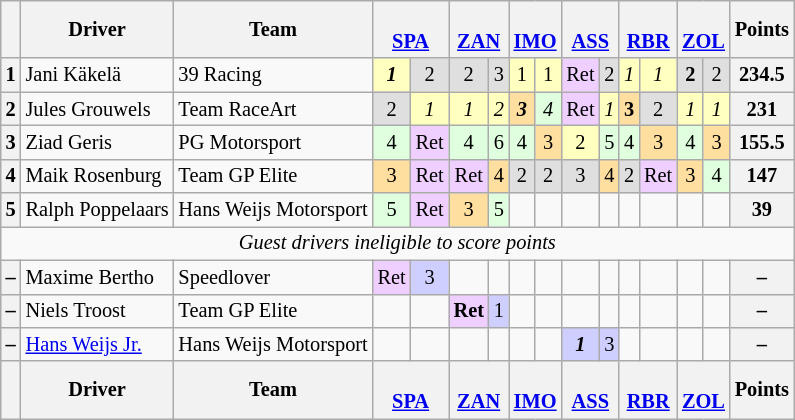<table class="wikitable" style="font-size:85%; text-align:center">
<tr>
<th></th>
<th>Driver</th>
<th>Team</th>
<th colspan="2"><br><a href='#'>SPA</a></th>
<th colspan="2"><br><a href='#'>ZAN</a></th>
<th colspan="2"><br><a href='#'>IMO</a></th>
<th colspan="2"><br><a href='#'>ASS</a></th>
<th colspan="2"><br><a href='#'>RBR</a></th>
<th colspan="2"><br><a href='#'>ZOL</a></th>
<th>Points</th>
</tr>
<tr>
<th>1</th>
<td align="left"> Jani Käkelä</td>
<td align="left"> 39 Racing</td>
<td style="background:#ffffbf"><strong><em>1</em></strong></td>
<td style="background:#dfdfdf">2</td>
<td style="background:#dfdfdf">2</td>
<td style="background:#dfdfdf">3</td>
<td style="background:#ffffbf">1</td>
<td style="background:#ffffbf">1</td>
<td style="background:#efcfff">Ret</td>
<td style="background:#dfdfdf">2</td>
<td style="background:#ffffbf"><em>1</em></td>
<td style="background:#ffffbf"><em>1</em></td>
<td style="background:#dfdfdf"><strong>2</strong></td>
<td style="background:#dfdfdf">2</td>
<th>234.5</th>
</tr>
<tr>
<th>2</th>
<td align="left"> Jules Grouwels</td>
<td nowrap="" align="left"> Team RaceArt</td>
<td style="background:#dfdfdf">2</td>
<td style="background:#ffffbf"><em>1</em></td>
<td style="background:#ffffbf"><em>1</em></td>
<td style="background:#ffffbf"><em>2</em></td>
<td style="background:#ffdf9f"><strong><em>3</em></strong></td>
<td style="background:#dfffdf"><em>4</em></td>
<td style="background:#efcfff">Ret</td>
<td style="background:#ffffbf"><em>1</em></td>
<td style="background:#ffdf9f"><strong>3</strong></td>
<td style="background:#dfdfdf">2</td>
<td style="background:#ffffbf"><em>1</em></td>
<td style="background:#ffffbf"><em>1</em></td>
<th>231</th>
</tr>
<tr>
<th>3</th>
<td align="left"> Ziad Geris</td>
<td align="left" nowrap=""> PG Motorsport</td>
<td style="background:#dfffdf">4</td>
<td style="background:#efcfff">Ret</td>
<td style="background:#dfffdf">4</td>
<td style="background:#dfffdf">6</td>
<td style="background:#dfffdf">4</td>
<td style="background:#ffdf9f">3</td>
<td style="background:#ffffbf">2</td>
<td style="background:#dfffdf">5</td>
<td style="background:#dfffdf">4</td>
<td style="background:#ffdf9f">3</td>
<td style="background:#dfffdf">4</td>
<td style="background:#ffdf9f">3</td>
<th>155.5</th>
</tr>
<tr>
<th>4</th>
<td align="left"> Maik Rosenburg</td>
<td align="left"> Team GP Elite</td>
<td style="background:#ffdf9f">3</td>
<td style="background:#efcfff">Ret</td>
<td style="background:#efcfff">Ret</td>
<td style="background:#ffdf9f">4</td>
<td style="background:#dfdfdf">2</td>
<td style="background:#dfdfdf">2</td>
<td style="background:#dfdfdf">3</td>
<td style="background:#ffdf9f">4</td>
<td style="background:#dfdfdf">2</td>
<td style="background:#efcfff">Ret</td>
<td style="background:#ffdf9f">3</td>
<td style="background:#dfffdf">4</td>
<th>147</th>
</tr>
<tr>
<th>5</th>
<td align="left"> Ralph Poppelaars</td>
<td align="left"> Hans Weijs Motorsport</td>
<td style="background:#dfffdf">5</td>
<td style="background:#efcfff">Ret</td>
<td style="background:#ffdf9f">3</td>
<td style="background:#dfffdf">5</td>
<td></td>
<td></td>
<td></td>
<td></td>
<td></td>
<td></td>
<td></td>
<td></td>
<th>39</th>
</tr>
<tr>
<td colspan="16"><em>Guest drivers ineligible to score points</em></td>
</tr>
<tr>
<th>–</th>
<td align="left"> Maxime Bertho</td>
<td align="left"> Speedlover</td>
<td style="background:#efcfff">Ret</td>
<td style="background:#cfcfff">3</td>
<td></td>
<td></td>
<td></td>
<td></td>
<td></td>
<td></td>
<td></td>
<td></td>
<td></td>
<td></td>
<th>–</th>
</tr>
<tr>
<th>–</th>
<td align="left"> Niels Troost</td>
<td align="left"> Team GP Elite</td>
<td></td>
<td></td>
<td style="background:#efcfff"><strong>Ret</strong></td>
<td style="background:#cfcfff">1</td>
<td></td>
<td></td>
<td></td>
<td></td>
<td></td>
<td></td>
<td></td>
<td></td>
<th>–</th>
</tr>
<tr>
<th>–</th>
<td align="left"> <a href='#'>Hans Weijs Jr.</a></td>
<td align="left"> Hans Weijs Motorsport</td>
<td></td>
<td></td>
<td></td>
<td></td>
<td></td>
<td></td>
<td style="background:#cfcfff"><strong><em>1</em></strong></td>
<td style="background:#cfcfff">3</td>
<td></td>
<td></td>
<td></td>
<td></td>
<th>–</th>
</tr>
<tr>
<th></th>
<th>Driver</th>
<th>Team</th>
<th colspan="2"><br><a href='#'>SPA</a></th>
<th colspan="2"><br><a href='#'>ZAN</a></th>
<th colspan="2"><br><a href='#'>IMO</a></th>
<th colspan="2"><br><a href='#'>ASS</a></th>
<th colspan="2"><br><a href='#'>RBR</a></th>
<th colspan="2"><br><a href='#'>ZOL</a></th>
<th>Points</th>
</tr>
</table>
